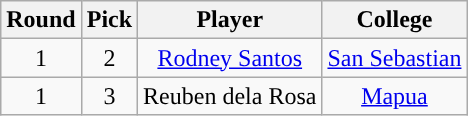<table class="wikitable sortable sortable">
<tr>
<th>Round</th>
<th>Pick</th>
<th>Player</th>
<th>College</th>
</tr>
<tr style="text-align: center">
<td align="center">1</td>
<td align="center">2</td>
<td><a href='#'>Rodney Santos</a></td>
<td><a href='#'>San Sebastian</a></td>
</tr>
<tr style="text-align: center">
<td align="center">1</td>
<td align="center">3</td>
<td>Reuben dela Rosa</td>
<td><a href='#'>Mapua</a></td>
</tr>
</table>
